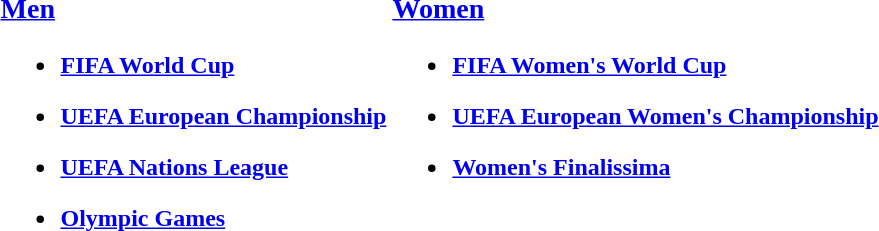<table>
<tr>
<td valign=top><br><h3><a href='#'>Men</a></h3><ul><li><strong><a href='#'>FIFA World Cup</a></strong></li></ul><ul><li><strong><a href='#'>UEFA European Championship</a></strong></li></ul><ul><li><strong><a href='#'>UEFA Nations League</a></strong></li></ul><ul><li><strong><a href='#'>Olympic Games</a></strong></li></ul></td>
<td valign=top><br><h3><a href='#'>Women</a></h3><ul><li><strong><a href='#'>FIFA Women's World Cup</a></strong></li></ul><ul><li><strong><a href='#'>UEFA European Women's Championship</a></strong></li></ul><ul><li><strong><a href='#'>Women's Finalissima</a></strong></li></ul></td>
</tr>
</table>
